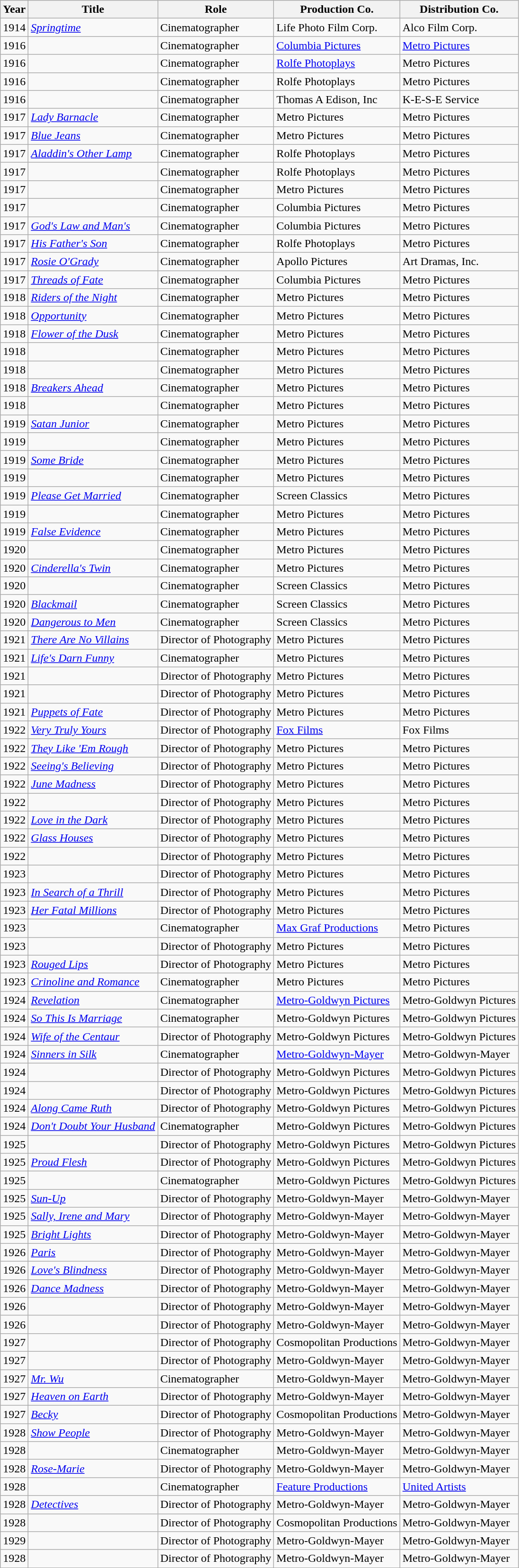<table class="wikitable sortable">
<tr>
<th>Year</th>
<th>Title</th>
<th>Role</th>
<th>Production Co.</th>
<th>Distribution Co.</th>
</tr>
<tr>
<td>1914</td>
<td><em><a href='#'>Springtime</a></em></td>
<td>Cinematographer</td>
<td>Life Photo Film Corp.</td>
<td>Alco Film Corp.</td>
</tr>
<tr>
<td>1916</td>
<td><em></em></td>
<td>Cinematographer</td>
<td><a href='#'>Columbia Pictures</a></td>
<td><a href='#'>Metro Pictures</a></td>
</tr>
<tr>
<td>1916</td>
<td><em></em></td>
<td>Cinematographer</td>
<td><a href='#'>Rolfe Photoplays</a></td>
<td>Metro Pictures</td>
</tr>
<tr>
<td>1916</td>
<td><em></em></td>
<td>Cinematographer</td>
<td>Rolfe Photoplays</td>
<td>Metro Pictures</td>
</tr>
<tr>
<td>1916</td>
<td><em></em></td>
<td>Cinematographer</td>
<td>Thomas A Edison, Inc</td>
<td>K-E-S-E Service</td>
</tr>
<tr>
<td>1917</td>
<td><em><a href='#'>Lady Barnacle</a></em></td>
<td>Cinematographer</td>
<td>Metro Pictures</td>
<td>Metro Pictures</td>
</tr>
<tr>
<td>1917</td>
<td><em><a href='#'>Blue Jeans</a></em></td>
<td>Cinematographer</td>
<td>Metro Pictures</td>
<td>Metro Pictures</td>
</tr>
<tr>
<td>1917</td>
<td><em><a href='#'>Aladdin's Other Lamp</a></em></td>
<td>Cinematographer</td>
<td>Rolfe Photoplays</td>
<td>Metro Pictures</td>
</tr>
<tr>
<td>1917</td>
<td><em></em></td>
<td>Cinematographer</td>
<td>Rolfe Photoplays</td>
<td>Metro Pictures</td>
</tr>
<tr>
<td>1917</td>
<td><em></em></td>
<td>Cinematographer</td>
<td>Metro Pictures</td>
<td>Metro Pictures</td>
</tr>
<tr>
<td>1917</td>
<td><em></em></td>
<td>Cinematographer</td>
<td>Columbia Pictures</td>
<td>Metro Pictures</td>
</tr>
<tr>
<td>1917</td>
<td><em><a href='#'>God's Law and Man's</a></em></td>
<td>Cinematographer</td>
<td>Columbia Pictures</td>
<td>Metro Pictures</td>
</tr>
<tr>
<td>1917</td>
<td><em><a href='#'>His Father's Son</a></em></td>
<td>Cinematographer</td>
<td>Rolfe Photoplays</td>
<td>Metro Pictures</td>
</tr>
<tr>
<td>1917</td>
<td><em><a href='#'>Rosie O'Grady</a></em></td>
<td>Cinematographer</td>
<td>Apollo Pictures</td>
<td>Art Dramas, Inc.</td>
</tr>
<tr>
<td>1917</td>
<td><em><a href='#'>Threads of Fate</a></em></td>
<td>Cinematographer</td>
<td>Columbia Pictures</td>
<td>Metro Pictures</td>
</tr>
<tr>
<td>1918</td>
<td><em><a href='#'>Riders of the Night</a></em></td>
<td>Cinematographer</td>
<td>Metro Pictures</td>
<td>Metro Pictures</td>
</tr>
<tr>
<td>1918</td>
<td><em><a href='#'>Opportunity</a></em></td>
<td>Cinematographer</td>
<td>Metro Pictures</td>
<td>Metro Pictures</td>
</tr>
<tr>
<td>1918</td>
<td><em><a href='#'>Flower of the Dusk</a></em></td>
<td>Cinematographer</td>
<td>Metro Pictures</td>
<td>Metro Pictures</td>
</tr>
<tr>
<td>1918</td>
<td><em></em></td>
<td>Cinematographer</td>
<td>Metro Pictures</td>
<td>Metro Pictures</td>
</tr>
<tr>
<td>1918</td>
<td><em></em></td>
<td>Cinematographer</td>
<td>Metro Pictures</td>
<td>Metro Pictures</td>
</tr>
<tr>
<td>1918</td>
<td><em><a href='#'>Breakers Ahead</a></em></td>
<td>Cinematographer</td>
<td>Metro Pictures</td>
<td>Metro Pictures</td>
</tr>
<tr>
<td>1918</td>
<td><em></em></td>
<td>Cinematographer</td>
<td>Metro Pictures</td>
<td>Metro Pictures</td>
</tr>
<tr>
<td>1919</td>
<td><em><a href='#'>Satan Junior</a></em></td>
<td>Cinematographer</td>
<td>Metro Pictures</td>
<td>Metro Pictures</td>
</tr>
<tr>
<td>1919</td>
<td><em></em></td>
<td>Cinematographer</td>
<td>Metro Pictures</td>
<td>Metro Pictures</td>
</tr>
<tr>
<td>1919</td>
<td><em><a href='#'>Some Bride</a></em></td>
<td>Cinematographer</td>
<td>Metro Pictures</td>
<td>Metro Pictures</td>
</tr>
<tr>
<td>1919</td>
<td><em></em></td>
<td>Cinematographer</td>
<td>Metro Pictures</td>
<td>Metro Pictures</td>
</tr>
<tr>
<td>1919</td>
<td><em><a href='#'>Please Get Married</a></em></td>
<td>Cinematographer</td>
<td>Screen Classics</td>
<td>Metro Pictures</td>
</tr>
<tr>
<td>1919</td>
<td><em></em></td>
<td>Cinematographer</td>
<td>Metro Pictures</td>
<td>Metro Pictures</td>
</tr>
<tr>
<td>1919</td>
<td><em><a href='#'>False Evidence</a></em></td>
<td>Cinematographer</td>
<td>Metro Pictures</td>
<td>Metro Pictures</td>
</tr>
<tr>
<td>1920</td>
<td><em></em></td>
<td>Cinematographer</td>
<td>Metro Pictures</td>
<td>Metro Pictures</td>
</tr>
<tr>
<td>1920</td>
<td><em><a href='#'>Cinderella's Twin</a></em></td>
<td>Cinematographer</td>
<td>Metro Pictures</td>
<td>Metro Pictures</td>
</tr>
<tr>
<td>1920</td>
<td><em></em></td>
<td>Cinematographer</td>
<td>Screen Classics</td>
<td>Metro Pictures</td>
</tr>
<tr>
<td>1920</td>
<td><em><a href='#'>Blackmail</a></em></td>
<td>Cinematographer</td>
<td>Screen Classics</td>
<td>Metro Pictures</td>
</tr>
<tr>
<td>1920</td>
<td><em><a href='#'>Dangerous to Men</a></em></td>
<td>Cinematographer</td>
<td>Screen Classics</td>
<td>Metro Pictures</td>
</tr>
<tr>
<td>1921</td>
<td><em><a href='#'>There Are No Villains</a></em></td>
<td>Director of Photography</td>
<td>Metro Pictures</td>
<td>Metro Pictures</td>
</tr>
<tr>
<td>1921</td>
<td><em><a href='#'>Life's Darn Funny</a></em></td>
<td>Cinematographer</td>
<td>Metro Pictures</td>
<td>Metro Pictures</td>
</tr>
<tr>
<td>1921</td>
<td><em></em></td>
<td>Director of Photography</td>
<td>Metro Pictures</td>
<td>Metro Pictures</td>
</tr>
<tr>
<td>1921</td>
<td><em></em></td>
<td>Director of Photography</td>
<td>Metro Pictures</td>
<td>Metro Pictures</td>
</tr>
<tr>
<td>1921</td>
<td><em><a href='#'>Puppets of Fate</a></em></td>
<td>Director of Photography</td>
<td>Metro Pictures</td>
<td>Metro Pictures</td>
</tr>
<tr>
<td>1922</td>
<td><em><a href='#'>Very Truly Yours</a></em></td>
<td>Director of Photography</td>
<td><a href='#'>Fox Films</a></td>
<td>Fox Films</td>
</tr>
<tr>
<td>1922</td>
<td><em><a href='#'>They Like 'Em Rough</a></em></td>
<td>Director of Photography</td>
<td>Metro Pictures</td>
<td>Metro Pictures</td>
</tr>
<tr>
<td>1922</td>
<td><em><a href='#'>Seeing's Believing</a></em></td>
<td>Director of Photography</td>
<td>Metro Pictures</td>
<td>Metro Pictures</td>
</tr>
<tr>
<td>1922</td>
<td><em><a href='#'>June Madness</a></em></td>
<td>Director of Photography</td>
<td>Metro Pictures</td>
<td>Metro Pictures</td>
</tr>
<tr>
<td>1922</td>
<td><em></em></td>
<td>Director of Photography</td>
<td>Metro Pictures</td>
<td>Metro Pictures</td>
</tr>
<tr>
<td>1922</td>
<td><em><a href='#'>Love in the Dark</a></em></td>
<td>Director of Photography</td>
<td>Metro Pictures</td>
<td>Metro Pictures</td>
</tr>
<tr>
<td>1922</td>
<td><em><a href='#'>Glass Houses</a></em></td>
<td>Director of Photography</td>
<td>Metro Pictures</td>
<td>Metro Pictures</td>
</tr>
<tr>
<td>1922</td>
<td><em></em></td>
<td>Director of Photography</td>
<td>Metro Pictures</td>
<td>Metro Pictures</td>
</tr>
<tr>
<td>1923</td>
<td><em></em></td>
<td>Director of Photography</td>
<td>Metro Pictures</td>
<td>Metro Pictures</td>
</tr>
<tr>
<td>1923</td>
<td><em><a href='#'>In Search of a Thrill</a></em></td>
<td>Director of Photography</td>
<td>Metro Pictures</td>
<td>Metro Pictures</td>
</tr>
<tr>
<td>1923</td>
<td><em><a href='#'>Her Fatal Millions</a></em></td>
<td>Director of Photography</td>
<td>Metro Pictures</td>
<td>Metro Pictures</td>
</tr>
<tr>
<td>1923</td>
<td><em></em></td>
<td>Cinematographer</td>
<td><a href='#'>Max Graf Productions</a></td>
<td>Metro Pictures</td>
</tr>
<tr>
<td>1923</td>
<td><em></em></td>
<td>Director of Photography</td>
<td>Metro Pictures</td>
<td>Metro Pictures</td>
</tr>
<tr>
<td>1923</td>
<td><em><a href='#'>Rouged Lips</a></em></td>
<td>Director of Photography</td>
<td>Metro Pictures</td>
<td>Metro Pictures</td>
</tr>
<tr>
<td>1923</td>
<td><em><a href='#'>Crinoline and Romance</a></em></td>
<td>Cinematographer</td>
<td>Metro Pictures</td>
<td>Metro Pictures</td>
</tr>
<tr>
<td>1924</td>
<td><em><a href='#'>Revelation</a></em></td>
<td>Cinematographer</td>
<td><a href='#'>Metro-Goldwyn Pictures</a></td>
<td>Metro-Goldwyn Pictures</td>
</tr>
<tr>
<td>1924</td>
<td><em><a href='#'>So This Is Marriage</a></em></td>
<td>Cinematographer</td>
<td>Metro-Goldwyn Pictures</td>
<td>Metro-Goldwyn Pictures</td>
</tr>
<tr>
<td>1924</td>
<td><em><a href='#'>Wife of the Centaur</a></em></td>
<td>Director of Photography</td>
<td>Metro-Goldwyn Pictures</td>
<td>Metro-Goldwyn Pictures</td>
</tr>
<tr>
<td>1924</td>
<td><em><a href='#'>Sinners in Silk</a></em></td>
<td>Cinematographer</td>
<td><a href='#'>Metro-Goldwyn-Mayer</a></td>
<td>Metro-Goldwyn-Mayer</td>
</tr>
<tr>
<td>1924</td>
<td><em></em></td>
<td>Director of Photography</td>
<td>Metro-Goldwyn Pictures</td>
<td>Metro-Goldwyn Pictures</td>
</tr>
<tr>
<td>1924</td>
<td><em></em></td>
<td>Director of Photography</td>
<td>Metro-Goldwyn Pictures</td>
<td>Metro-Goldwyn Pictures</td>
</tr>
<tr>
<td>1924</td>
<td><em><a href='#'>Along Came Ruth</a></em></td>
<td>Director of Photography</td>
<td>Metro-Goldwyn Pictures</td>
<td>Metro-Goldwyn Pictures</td>
</tr>
<tr>
<td>1924</td>
<td><em><a href='#'>Don't Doubt Your Husband</a></em></td>
<td>Cinematographer</td>
<td>Metro-Goldwyn Pictures</td>
<td>Metro-Goldwyn Pictures</td>
</tr>
<tr>
<td>1925</td>
<td><em></em></td>
<td>Director of Photography</td>
<td>Metro-Goldwyn Pictures</td>
<td>Metro-Goldwyn Pictures</td>
</tr>
<tr>
<td>1925</td>
<td><em><a href='#'>Proud Flesh</a></em></td>
<td>Director of Photography</td>
<td>Metro-Goldwyn Pictures</td>
<td>Metro-Goldwyn Pictures</td>
</tr>
<tr>
<td>1925</td>
<td><em></em></td>
<td>Cinematographer</td>
<td>Metro-Goldwyn Pictures</td>
<td>Metro-Goldwyn Pictures</td>
</tr>
<tr>
<td>1925</td>
<td><em><a href='#'>Sun-Up</a></em></td>
<td>Director of Photography</td>
<td>Metro-Goldwyn-Mayer</td>
<td>Metro-Goldwyn-Mayer</td>
</tr>
<tr>
<td>1925</td>
<td><em><a href='#'>Sally, Irene and Mary</a></em></td>
<td>Director of Photography</td>
<td>Metro-Goldwyn-Mayer</td>
<td>Metro-Goldwyn-Mayer</td>
</tr>
<tr>
<td>1925</td>
<td><em><a href='#'>Bright Lights</a></em></td>
<td>Director of Photography</td>
<td>Metro-Goldwyn-Mayer</td>
<td>Metro-Goldwyn-Mayer</td>
</tr>
<tr>
<td>1926</td>
<td><em><a href='#'>Paris</a></em></td>
<td>Director of Photography</td>
<td>Metro-Goldwyn-Mayer</td>
<td>Metro-Goldwyn-Mayer</td>
</tr>
<tr>
<td>1926</td>
<td><em><a href='#'>Love's Blindness</a></em></td>
<td>Director of Photography</td>
<td>Metro-Goldwyn-Mayer</td>
<td>Metro-Goldwyn-Mayer</td>
</tr>
<tr>
<td>1926</td>
<td><em><a href='#'>Dance Madness</a></em></td>
<td>Director of Photography</td>
<td>Metro-Goldwyn-Mayer</td>
<td>Metro-Goldwyn-Mayer</td>
</tr>
<tr>
<td>1926</td>
<td><em></em></td>
<td>Director of Photography</td>
<td>Metro-Goldwyn-Mayer</td>
<td>Metro-Goldwyn-Mayer</td>
</tr>
<tr>
<td>1926</td>
<td><em></em></td>
<td>Director of Photography</td>
<td>Metro-Goldwyn-Mayer</td>
<td>Metro-Goldwyn-Mayer</td>
</tr>
<tr>
<td>1927</td>
<td><em></em></td>
<td>Director of Photography</td>
<td>Cosmopolitan Productions</td>
<td>Metro-Goldwyn-Mayer</td>
</tr>
<tr>
<td>1927</td>
<td><em></em></td>
<td>Director of Photography</td>
<td>Metro-Goldwyn-Mayer</td>
<td>Metro-Goldwyn-Mayer</td>
</tr>
<tr>
<td>1927</td>
<td><em><a href='#'>Mr. Wu</a></em></td>
<td>Cinematographer</td>
<td>Metro-Goldwyn-Mayer</td>
<td>Metro-Goldwyn-Mayer</td>
</tr>
<tr>
<td>1927</td>
<td><em><a href='#'>Heaven on Earth</a></em></td>
<td>Director of Photography</td>
<td>Metro-Goldwyn-Mayer</td>
<td>Metro-Goldwyn-Mayer</td>
</tr>
<tr>
<td>1927</td>
<td><em><a href='#'>Becky</a></em></td>
<td>Director of Photography</td>
<td>Cosmopolitan Productions</td>
<td>Metro-Goldwyn-Mayer</td>
</tr>
<tr>
<td>1928</td>
<td><em><a href='#'>Show People</a></em></td>
<td>Director of Photography</td>
<td>Metro-Goldwyn-Mayer</td>
<td>Metro-Goldwyn-Mayer</td>
</tr>
<tr>
<td>1928</td>
<td><em></em></td>
<td>Cinematographer</td>
<td>Metro-Goldwyn-Mayer</td>
<td>Metro-Goldwyn-Mayer</td>
</tr>
<tr>
<td>1928</td>
<td><em><a href='#'>Rose-Marie</a></em></td>
<td>Director of Photography</td>
<td>Metro-Goldwyn-Mayer</td>
<td>Metro-Goldwyn-Mayer</td>
</tr>
<tr>
<td>1928</td>
<td><em></em></td>
<td>Cinematographer</td>
<td><a href='#'>Feature Productions</a></td>
<td><a href='#'>United Artists</a></td>
</tr>
<tr>
<td>1928</td>
<td><em><a href='#'>Detectives</a></em></td>
<td>Director of Photography</td>
<td>Metro-Goldwyn-Mayer</td>
<td>Metro-Goldwyn-Mayer</td>
</tr>
<tr>
<td>1928</td>
<td><em></em></td>
<td>Director of Photography</td>
<td>Cosmopolitan Productions</td>
<td>Metro-Goldwyn-Mayer</td>
</tr>
<tr>
<td>1929</td>
<td><em></em></td>
<td>Director of Photography</td>
<td>Metro-Goldwyn-Mayer</td>
<td>Metro-Goldwyn-Mayer</td>
</tr>
<tr>
<td>1928</td>
<td><em></em></td>
<td>Director of Photography</td>
<td>Metro-Goldwyn-Mayer</td>
<td>Metro-Goldwyn-Mayer</td>
</tr>
<tr>
</tr>
</table>
